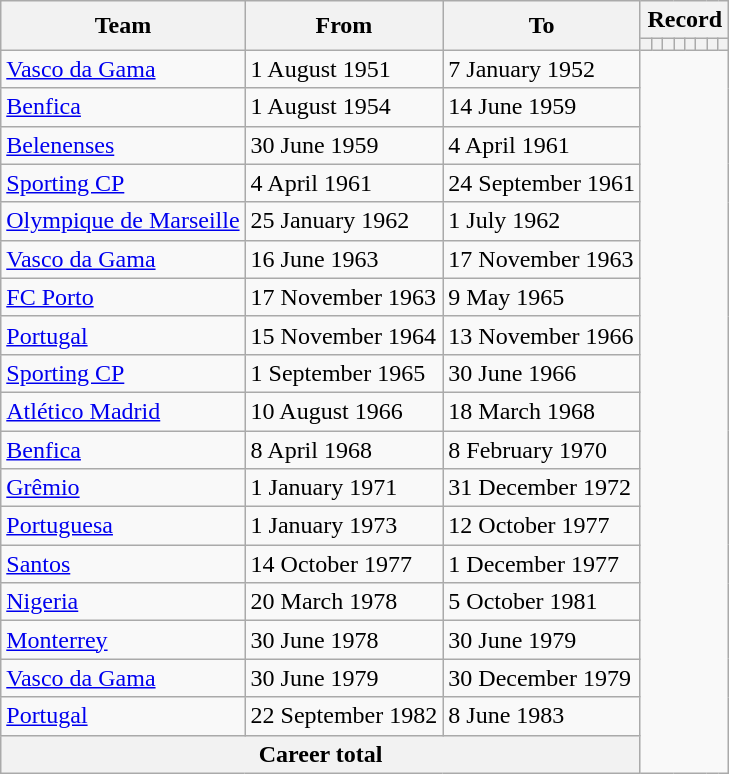<table class="wikitable" style="text-align: center">
<tr>
<th rowspan=2>Team</th>
<th rowspan=2>From</th>
<th rowspan=2>To</th>
<th colspan="8">Record</th>
</tr>
<tr>
<th></th>
<th></th>
<th></th>
<th></th>
<th></th>
<th></th>
<th></th>
<th></th>
</tr>
<tr>
<td align=left><a href='#'>Vasco da Gama</a></td>
<td align=left>1 August 1951</td>
<td align=left>7 January 1952<br></td>
</tr>
<tr>
<td align=left><a href='#'>Benfica</a></td>
<td align=left>1 August 1954</td>
<td align=left>14 June 1959<br></td>
</tr>
<tr>
<td align=left><a href='#'>Belenenses</a></td>
<td align=left>30 June 1959</td>
<td align=left>4 April 1961<br></td>
</tr>
<tr>
<td align=left><a href='#'>Sporting CP</a></td>
<td align=left>4 April 1961</td>
<td align=left>24 September 1961<br></td>
</tr>
<tr>
<td align=left><a href='#'>Olympique de Marseille</a></td>
<td align=left>25 January 1962</td>
<td align=left>1 July 1962<br></td>
</tr>
<tr>
<td align=left><a href='#'>Vasco da Gama</a></td>
<td align=left>16 June 1963</td>
<td align=left>17 November 1963<br></td>
</tr>
<tr>
<td align=left><a href='#'>FC Porto</a></td>
<td align=left>17 November 1963</td>
<td align=left>9 May 1965<br></td>
</tr>
<tr>
<td align=left> <a href='#'>Portugal</a></td>
<td align=left>15 November 1964</td>
<td align=left>13 November 1966<br></td>
</tr>
<tr>
<td align=left><a href='#'>Sporting CP</a></td>
<td align=left>1 September 1965</td>
<td align=left>30 June 1966<br></td>
</tr>
<tr>
<td align=left><a href='#'>Atlético Madrid</a></td>
<td align=left>10 August 1966</td>
<td align=left>18 March 1968<br></td>
</tr>
<tr>
<td align=left><a href='#'>Benfica</a></td>
<td align=left>8 April 1968</td>
<td align=left>8 February 1970<br></td>
</tr>
<tr>
<td align=left><a href='#'>Grêmio</a></td>
<td align=left>1 January 1971</td>
<td align=left>31 December 1972<br></td>
</tr>
<tr>
<td align=left><a href='#'>Portuguesa</a></td>
<td align=left>1 January 1973</td>
<td align=left>12 October 1977<br></td>
</tr>
<tr>
<td align=left><a href='#'>Santos</a></td>
<td align=left>14 October 1977</td>
<td align=left>1 December 1977<br></td>
</tr>
<tr>
<td align=left> <a href='#'>Nigeria</a></td>
<td align=left>20 March 1978</td>
<td align=left>5 October 1981<br></td>
</tr>
<tr>
<td align=left><a href='#'>Monterrey</a></td>
<td align=left>30 June 1978</td>
<td align=left>30 June 1979<br></td>
</tr>
<tr>
<td align=left><a href='#'>Vasco da Gama</a></td>
<td align=left>30 June 1979</td>
<td align=left>30 December 1979<br></td>
</tr>
<tr>
<td align=left> <a href='#'>Portugal</a></td>
<td align=left>22 September 1982</td>
<td align=left>8 June 1983<br></td>
</tr>
<tr>
<th colspan=3>Career total<br></th>
</tr>
</table>
